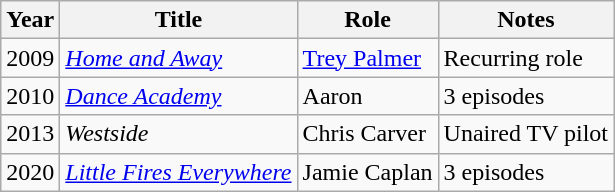<table class="wikitable plainrowheaders sortable">
<tr>
<th scope="col">Year</th>
<th scope="col">Title</th>
<th scope="col">Role</th>
<th scope="col" class="unsortable">Notes</th>
</tr>
<tr>
<td>2009</td>
<td><em><a href='#'>Home and Away</a></em></td>
<td><a href='#'>Trey Palmer</a></td>
<td>Recurring role</td>
</tr>
<tr>
<td>2010</td>
<td><em><a href='#'>Dance Academy</a></em></td>
<td>Aaron</td>
<td>3 episodes</td>
</tr>
<tr>
<td>2013</td>
<td><em>Westside</em></td>
<td>Chris Carver</td>
<td>Unaired TV pilot</td>
</tr>
<tr>
<td>2020</td>
<td><em><a href='#'>Little Fires Everywhere</a></em></td>
<td>Jamie Caplan</td>
<td>3 episodes</td>
</tr>
</table>
